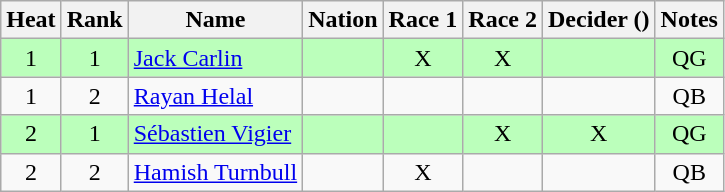<table class="wikitable sortable" style="text-align:center">
<tr>
<th>Heat</th>
<th>Rank</th>
<th>Name</th>
<th>Nation</th>
<th>Race 1</th>
<th>Race 2</th>
<th>Decider ()</th>
<th>Notes</th>
</tr>
<tr bgcolor=bbffbb>
<td>1</td>
<td>1</td>
<td align=left><a href='#'>Jack Carlin</a></td>
<td align=left></td>
<td>X</td>
<td>X</td>
<td></td>
<td>QG</td>
</tr>
<tr>
<td>1</td>
<td>2</td>
<td align=left><a href='#'>Rayan Helal</a></td>
<td align=left></td>
<td></td>
<td></td>
<td></td>
<td>QB</td>
</tr>
<tr bgcolor=bbffbb>
<td>2</td>
<td>1</td>
<td align=left><a href='#'>Sébastien Vigier</a></td>
<td align=left></td>
<td></td>
<td>X</td>
<td>X</td>
<td>QG</td>
</tr>
<tr>
<td>2</td>
<td>2</td>
<td align=left><a href='#'>Hamish Turnbull</a></td>
<td align=left></td>
<td>X</td>
<td></td>
<td></td>
<td>QB</td>
</tr>
</table>
